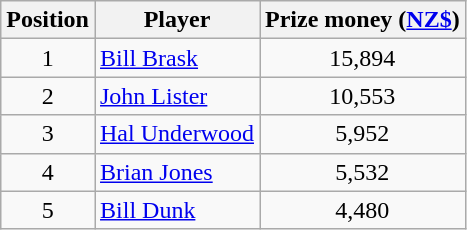<table class="wikitable">
<tr>
<th>Position</th>
<th>Player</th>
<th>Prize money (<a href='#'>NZ$</a>)</th>
</tr>
<tr>
<td align=center>1</td>
<td> <a href='#'>Bill Brask</a></td>
<td align=center>15,894</td>
</tr>
<tr>
<td align=center>2</td>
<td> <a href='#'>John Lister</a></td>
<td align=center>10,553</td>
</tr>
<tr>
<td align=center>3</td>
<td> <a href='#'>Hal Underwood</a></td>
<td align=center>5,952</td>
</tr>
<tr>
<td align=center>4</td>
<td> <a href='#'>Brian Jones</a></td>
<td align=center>5,532</td>
</tr>
<tr>
<td align=center>5</td>
<td> <a href='#'>Bill Dunk</a></td>
<td align=center>4,480</td>
</tr>
</table>
